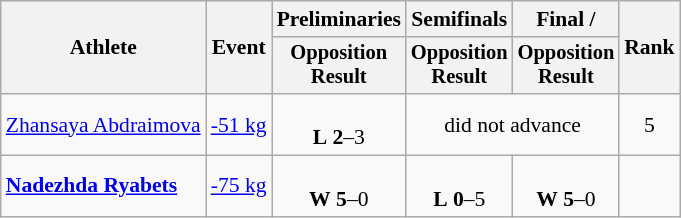<table class="wikitable" style="font-size:90%;">
<tr>
<th rowspan=2>Athlete</th>
<th rowspan=2>Event</th>
<th>Preliminaries</th>
<th>Semifinals</th>
<th>Final / </th>
<th rowspan=2>Rank</th>
</tr>
<tr style="font-size:95%">
<th>Opposition<br>Result</th>
<th>Opposition<br>Result</th>
<th>Opposition<br>Result</th>
</tr>
<tr align=center>
<td align=left><a href='#'>Zhansaya Abdraimova</a></td>
<td align=left><a href='#'>-51 kg</a></td>
<td><br><strong>L</strong> <strong>2</strong>–3</td>
<td colspan=2>did not advance</td>
<td>5</td>
</tr>
<tr align=center>
<td align=left><strong><a href='#'>Nadezhda Ryabets</a></strong></td>
<td align=left><a href='#'>-75 kg</a></td>
<td><br><strong>W</strong> <strong>5</strong>–0</td>
<td><br><strong>L</strong> <strong>0</strong>–5</td>
<td><br><strong>W</strong> <strong>5</strong>–0</td>
<td></td>
</tr>
</table>
